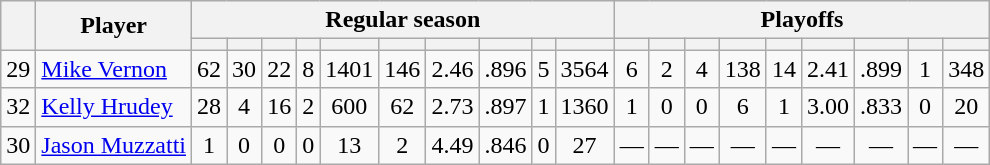<table class="wikitable plainrowheaders" style="text-align:center;">
<tr>
<th scope="col" rowspan="2"></th>
<th scope="col" rowspan="2">Player</th>
<th scope=colgroup colspan=10>Regular season</th>
<th scope=colgroup colspan=9>Playoffs</th>
</tr>
<tr>
<th scope="col"></th>
<th scope="col"></th>
<th scope="col"></th>
<th scope="col"></th>
<th scope="col"></th>
<th scope="col"></th>
<th scope="col"></th>
<th scope="col"></th>
<th scope="col"></th>
<th scope="col"></th>
<th scope="col"></th>
<th scope="col"></th>
<th scope="col"></th>
<th scope="col"></th>
<th scope="col"></th>
<th scope="col"></th>
<th scope="col"></th>
<th scope="col"></th>
<th scope="col"></th>
</tr>
<tr>
<td scope="row">29</td>
<td align="left"><a href='#'>Mike Vernon</a></td>
<td>62</td>
<td>30</td>
<td>22</td>
<td>8</td>
<td>1401</td>
<td>146</td>
<td>2.46</td>
<td>.896</td>
<td>5</td>
<td>3564</td>
<td>6</td>
<td>2</td>
<td>4</td>
<td>138</td>
<td>14</td>
<td>2.41</td>
<td>.899</td>
<td>1</td>
<td>348</td>
</tr>
<tr>
<td scope="row">32</td>
<td align="left"><a href='#'>Kelly Hrudey</a></td>
<td>28</td>
<td>4</td>
<td>16</td>
<td>2</td>
<td>600</td>
<td>62</td>
<td>2.73</td>
<td>.897</td>
<td>1</td>
<td>1360</td>
<td>1</td>
<td>0</td>
<td>0</td>
<td>6</td>
<td>1</td>
<td>3.00</td>
<td>.833</td>
<td>0</td>
<td>20</td>
</tr>
<tr>
<td scope="row">30</td>
<td align="left"><a href='#'>Jason Muzzatti</a></td>
<td>1</td>
<td>0</td>
<td>0</td>
<td>0</td>
<td>13</td>
<td>2</td>
<td>4.49</td>
<td>.846</td>
<td>0</td>
<td>27</td>
<td>—</td>
<td>—</td>
<td>—</td>
<td>—</td>
<td>—</td>
<td>—</td>
<td>—</td>
<td>—</td>
<td>—</td>
</tr>
</table>
